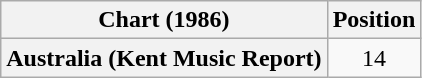<table class="wikitable plainrowheaders" style="text-align:center">
<tr>
<th scope="col">Chart (1986)</th>
<th scope="col">Position</th>
</tr>
<tr>
<th scope="row">Australia (Kent Music Report)</th>
<td>14</td>
</tr>
</table>
